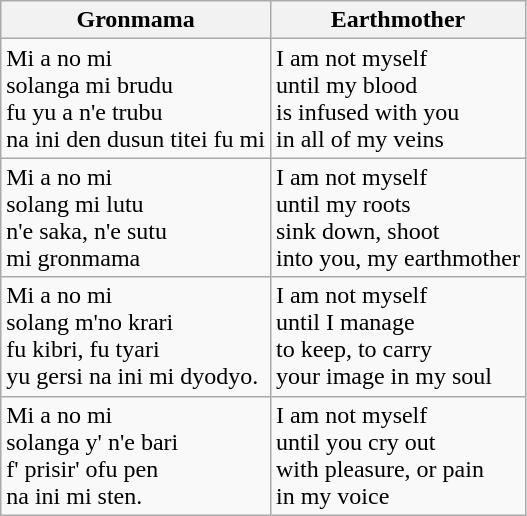<table class="wikitable">
<tr>
<th>Gronmama</th>
<th>Earthmother</th>
</tr>
<tr>
<td>Mi a no mi<br>solanga mi brudu<br>
fu yu a n'e trubu<br>
na ini den dusun titei fu mi<br></td>
<td>I am not myself<br>until my blood<br>
is infused with you<br>
in all of my veins<br></td>
</tr>
<tr>
<td>Mi a no mi<br>solang mi lutu<br>
n'e saka, n'e sutu<br>
mi gronmama<br></td>
<td>I am not myself<br>until my roots<br>
sink down, shoot<br>
into you, my earthmother<br></td>
</tr>
<tr>
<td>Mi a no mi<br>solang m'no krari<br>
fu kibri, fu tyari<br>
yu gersi na ini mi dyodyo.<br></td>
<td>I am not myself<br>until I manage<br>
to keep, to carry<br>
your image in my soul<br></td>
</tr>
<tr>
<td>Mi a no mi<br>solanga y' n'e bari<br>
f' prisir' ofu pen<br>
na ini mi sten.<br></td>
<td>I am not myself<br>until you cry out<br>
with pleasure, or pain<br>
in my voice<br></td>
</tr>
</table>
